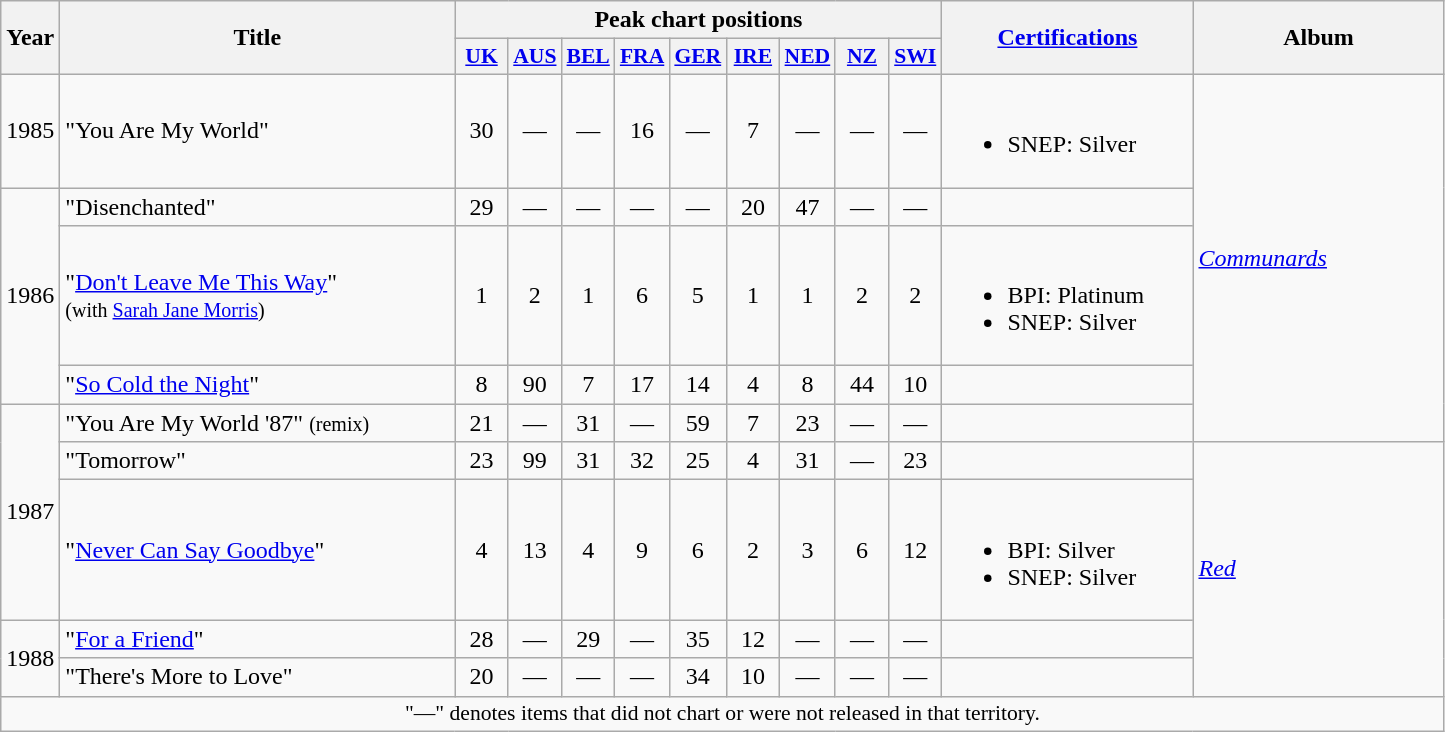<table class="wikitable">
<tr>
<th rowspan="2">Year</th>
<th rowspan="2" style="width:16em;">Title</th>
<th colspan="9">Peak chart positions</th>
<th rowspan="2" style="width:10em;"><a href='#'>Certifications</a></th>
<th rowspan="2" style="width:10em;">Album</th>
</tr>
<tr>
<th style="width:2em;font-size:90%;"><a href='#'>UK</a><br></th>
<th style="width:2em;font-size:90%;"><a href='#'>AUS</a><br></th>
<th style="width:2em;font-size:90%;"><a href='#'>BEL</a><br></th>
<th style="width:2em;font-size:90%;"><a href='#'>FRA</a><br></th>
<th style="width:2em;font-size:90%;"><a href='#'>GER</a><br></th>
<th style="width:2em;font-size:90%;"><a href='#'>IRE</a><br></th>
<th style="width:2em;font-size:90%;"><a href='#'>NED</a><br></th>
<th style="width:2em;font-size:90%;"><a href='#'>NZ</a><br></th>
<th style="width:2em;font-size:90%;"><a href='#'>SWI</a><br></th>
</tr>
<tr>
<td>1985</td>
<td>"You Are My World"</td>
<td align="center">30</td>
<td align="center">—</td>
<td align="center">—</td>
<td align="center">16</td>
<td align="center">—</td>
<td align="center">7</td>
<td align="center">—</td>
<td align="center">—</td>
<td align="center">—</td>
<td><br><ul><li>SNEP: Silver</li></ul></td>
<td rowspan="5"><em><a href='#'>Communards</a></em></td>
</tr>
<tr>
<td rowspan="3">1986</td>
<td>"Disenchanted"</td>
<td align="center">29</td>
<td align="center">—</td>
<td align="center">—</td>
<td align="center">—</td>
<td align="center">—</td>
<td align="center">20</td>
<td align="center">47</td>
<td align="center">—</td>
<td align="center">—</td>
<td></td>
</tr>
<tr>
<td>"<a href='#'>Don't Leave Me This Way</a>"<br><small>(with <a href='#'>Sarah Jane Morris</a>)</small></td>
<td align="center">1</td>
<td align="center">2</td>
<td align="center">1</td>
<td align="center">6</td>
<td align="center">5</td>
<td align="center">1</td>
<td align="center">1</td>
<td align="center">2</td>
<td align="center">2</td>
<td><br><ul><li>BPI: Platinum</li><li>SNEP: Silver</li></ul></td>
</tr>
<tr>
<td>"<a href='#'>So Cold the Night</a>"</td>
<td align="center">8</td>
<td align="center">90</td>
<td align="center">7</td>
<td align="center">17</td>
<td align="center">14</td>
<td align="center">4</td>
<td align="center">8</td>
<td align="center">44</td>
<td align="center">10</td>
<td></td>
</tr>
<tr>
<td rowspan="3">1987</td>
<td>"You Are My World '87" <small>(remix)</small></td>
<td align="center">21</td>
<td align="center">—</td>
<td align="center">31</td>
<td align="center">—</td>
<td align="center">59</td>
<td align="center">7</td>
<td align="center">23</td>
<td align="center">—</td>
<td align="center">—</td>
<td></td>
</tr>
<tr>
<td>"Tomorrow"</td>
<td align="center">23</td>
<td align="center">99</td>
<td align="center">31</td>
<td align="center">32</td>
<td align="center">25</td>
<td align="center">4</td>
<td align="center">31</td>
<td align="center">—</td>
<td align="center">23</td>
<td></td>
<td rowspan="4"><em><a href='#'>Red</a></em></td>
</tr>
<tr>
<td>"<a href='#'>Never Can Say Goodbye</a>"</td>
<td align="center">4</td>
<td align="center">13</td>
<td align="center">4</td>
<td align="center">9</td>
<td align="center">6</td>
<td align="center">2</td>
<td align="center">3</td>
<td align="center">6</td>
<td align="center">12</td>
<td><br><ul><li>BPI: Silver</li><li>SNEP: Silver</li></ul></td>
</tr>
<tr>
<td rowspan="2">1988</td>
<td>"<a href='#'>For a Friend</a>"</td>
<td align="center">28</td>
<td align="center">—</td>
<td align="center">29</td>
<td align="center">—</td>
<td align="center">35</td>
<td align="center">12</td>
<td align="center">—</td>
<td align="center">—</td>
<td align="center">—</td>
<td></td>
</tr>
<tr>
<td>"There's More to Love"</td>
<td align="center">20</td>
<td align="center">—</td>
<td align="center">—</td>
<td align="center">—</td>
<td align="center">34</td>
<td align="center">10</td>
<td align="center">—</td>
<td align="center">—</td>
<td align="center">—</td>
<td></td>
</tr>
<tr>
<td colspan="13" align="center" style="font-size:90%">"—" denotes items that did not chart or were not released in that territory.</td>
</tr>
</table>
